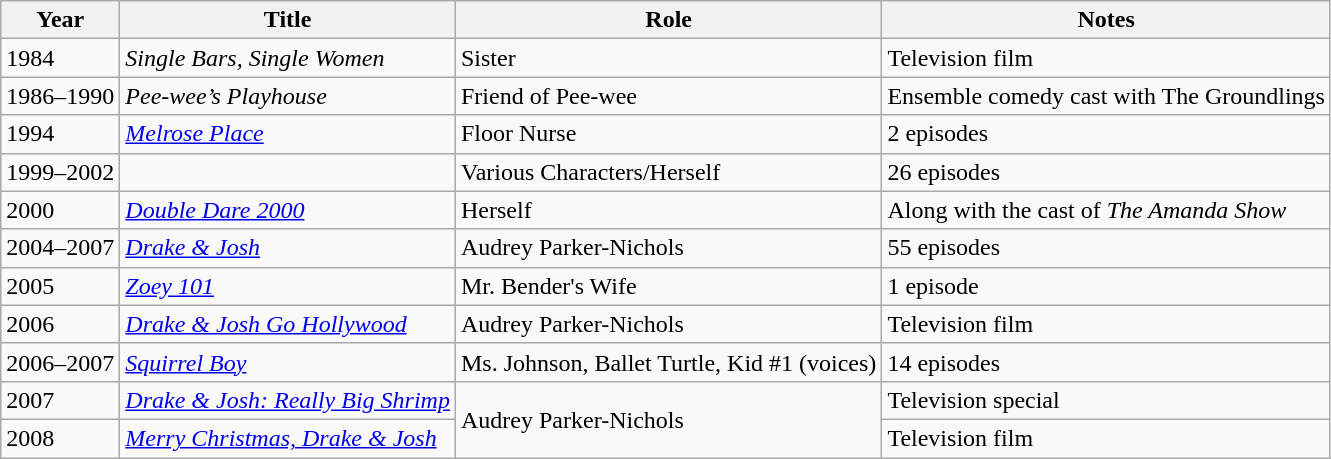<table class="wikitable sortable">
<tr>
<th>Year</th>
<th>Title</th>
<th>Role</th>
<th class="unsortable">Notes</th>
</tr>
<tr>
<td>1984</td>
<td><em>Single Bars, Single Women</em></td>
<td>Sister</td>
<td>Television film</td>
</tr>
<tr>
<td>1986–1990</td>
<td><em>Pee-wee’s Playhouse</em></td>
<td>Friend of Pee-wee</td>
<td>Ensemble comedy cast with The Groundlings</td>
</tr>
<tr>
<td>1994</td>
<td><em><a href='#'>Melrose Place</a></em></td>
<td>Floor Nurse</td>
<td>2 episodes</td>
</tr>
<tr>
<td>1999–2002</td>
<td><em></em></td>
<td>Various Characters/Herself</td>
<td>26 episodes</td>
</tr>
<tr>
<td>2000</td>
<td><em><a href='#'>Double Dare 2000</a></em></td>
<td>Herself</td>
<td>Along with the cast of <em>The Amanda Show</em></td>
</tr>
<tr>
<td>2004–2007</td>
<td><em><a href='#'>Drake & Josh</a></em></td>
<td>Audrey Parker-Nichols</td>
<td>55 episodes</td>
</tr>
<tr>
<td>2005</td>
<td><em><a href='#'>Zoey 101</a></em></td>
<td>Mr. Bender's Wife</td>
<td>1 episode</td>
</tr>
<tr>
<td>2006</td>
<td><em><a href='#'>Drake & Josh Go Hollywood</a></em></td>
<td>Audrey Parker-Nichols</td>
<td>Television film</td>
</tr>
<tr>
<td>2006–2007</td>
<td><em><a href='#'>Squirrel Boy</a></em></td>
<td>Ms. Johnson, Ballet Turtle, Kid #1 (voices)</td>
<td>14 episodes</td>
</tr>
<tr>
<td>2007</td>
<td><em><a href='#'>Drake & Josh: Really Big Shrimp</a></em></td>
<td rowspan="2">Audrey Parker-Nichols</td>
<td>Television special</td>
</tr>
<tr>
<td>2008</td>
<td><em><a href='#'>Merry Christmas, Drake & Josh</a></em></td>
<td>Television film</td>
</tr>
</table>
